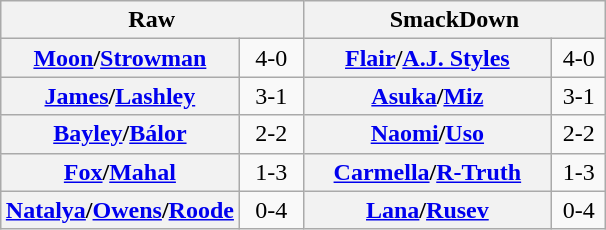<table class="wikitable" style="margin: 1em auto 1em auto;text-align:center">
<tr>
<th colspan="2" style="width:50%">Raw</th>
<th colspan="2" style="width:50%">SmackDown</th>
</tr>
<tr>
<th><a href='#'>Moon</a>/<a href='#'>Strowman</a></th>
<td style="width:35px">4-0</td>
<th><a href='#'>Flair</a>/<a href='#'>A.J. Styles</a></th>
<td>4-0</td>
</tr>
<tr>
<th><a href='#'>James</a>/<a href='#'>Lashley</a></th>
<td>3-1</td>
<th><a href='#'>Asuka</a>/<a href='#'>Miz</a></th>
<td>3-1</td>
</tr>
<tr>
<th><a href='#'>Bayley</a>/<a href='#'>Bálor</a></th>
<td>2-2</td>
<th><a href='#'>Naomi</a>/<a href='#'>Uso</a></th>
<td>2-2</td>
</tr>
<tr>
<th><a href='#'>Fox</a>/<a href='#'>Mahal</a></th>
<td>1-3</td>
<th><a href='#'>Carmella</a>/<a href='#'>R-Truth</a></th>
<td>1-3</td>
</tr>
<tr>
<th><a href='#'>Natalya</a>/<a href='#'>Owens</a>/<a href='#'>Roode</a></th>
<td>0-4</td>
<th><a href='#'>Lana</a>/<a href='#'>Rusev</a></th>
<td>0-4</td>
</tr>
</table>
